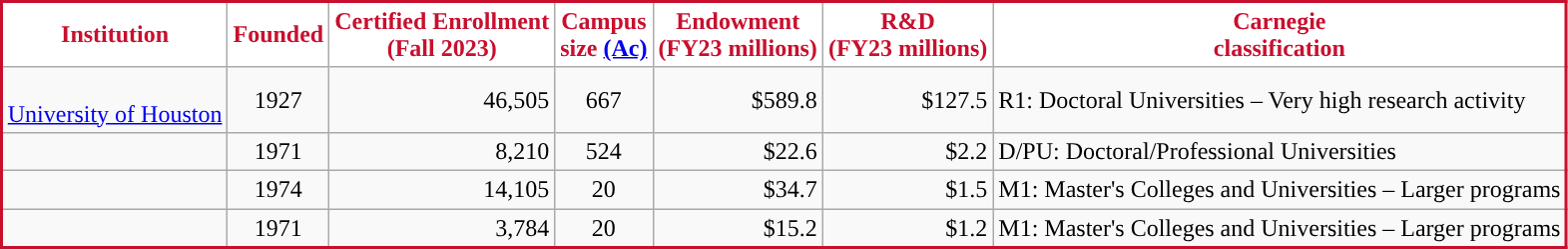<table class="wikitable sortable plainrowheaders" style="border:2px solid #c8102e;">
<tr>
<th scope="col" style="background-color: white; color: #c8102e;">Institution</th>
<th scope="col" style="background-color: white; color: #c8102e;">Founded</th>
<th scope="col" style="background-color: white; color: #c8102e;">Certified Enrollment<br>(Fall 2023)</th>
<th scope="col" style="background-color: white; color: #c8102e;">Campus<br>size <a href='#'>(Ac)</a></th>
<th scope="col" style="background-color: white; color: #c8102e;">Endowment<br> (FY23 millions) <br></th>
<th scope="col" style="background-color: white; color: #c8102e;">R&D<br>(FY23 millions)</th>
<th scope="col" style="background-color: white; color: #c8102e;">Carnegie<br>classification</th>
</tr>
<tr>
<td><br><a href='#'>University of Houston</a></td>
<td align="center">1927</td>
<td align="right">46,505</td>
<td align="center">667</td>
<td align="right">$589.8</td>
<td align="right">$127.5 </td>
<td>R1: Doctoral Universities – Very high research activity</td>
</tr>
<tr>
<td></td>
<td align="center">1971</td>
<td align="right">8,210</td>
<td align="center">524</td>
<td align="right">$22.6 </td>
<td align="right">$2.2 </td>
<td>D/PU: Doctoral/Professional Universities</td>
</tr>
<tr>
<td></td>
<td align="center">1974</td>
<td align="right">14,105</td>
<td align="center">20</td>
<td align="right">$34.7 </td>
<td align="right">$1.5 </td>
<td>M1: Master's Colleges and Universities – Larger programs</td>
</tr>
<tr>
<td></td>
<td align="center">1971</td>
<td align="right">3,784</td>
<td align="center">20</td>
<td align="right">$15.2 </td>
<td align="right">$1.2 </td>
<td>M1: Master's Colleges and Universities – Larger programs</td>
</tr>
</table>
